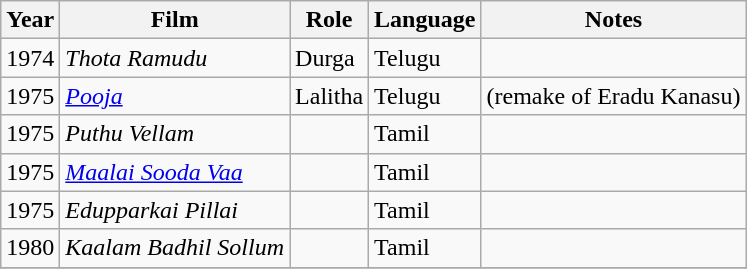<table class="wikitable sortable">
<tr>
<th>Year</th>
<th>Film</th>
<th>Role</th>
<th>Language</th>
<th>Notes</th>
</tr>
<tr>
<td>1974</td>
<td><em>Thota Ramudu</em></td>
<td>Durga</td>
<td>Telugu</td>
<td></td>
</tr>
<tr>
<td>1975</td>
<td><em><a href='#'>Pooja</a></em></td>
<td>Lalitha</td>
<td>Telugu</td>
<td>(remake of Eradu Kanasu)</td>
</tr>
<tr>
<td>1975</td>
<td><em>Puthu Vellam</em></td>
<td></td>
<td>Tamil</td>
<td></td>
</tr>
<tr>
<td>1975</td>
<td><em><a href='#'>Maalai Sooda Vaa</a></em></td>
<td></td>
<td>Tamil</td>
<td></td>
</tr>
<tr>
<td>1975</td>
<td><em>Edupparkai Pillai</em></td>
<td></td>
<td>Tamil</td>
<td></td>
</tr>
<tr>
<td>1980</td>
<td><em>Kaalam Badhil Sollum</em></td>
<td></td>
<td>Tamil</td>
<td></td>
</tr>
<tr>
</tr>
</table>
